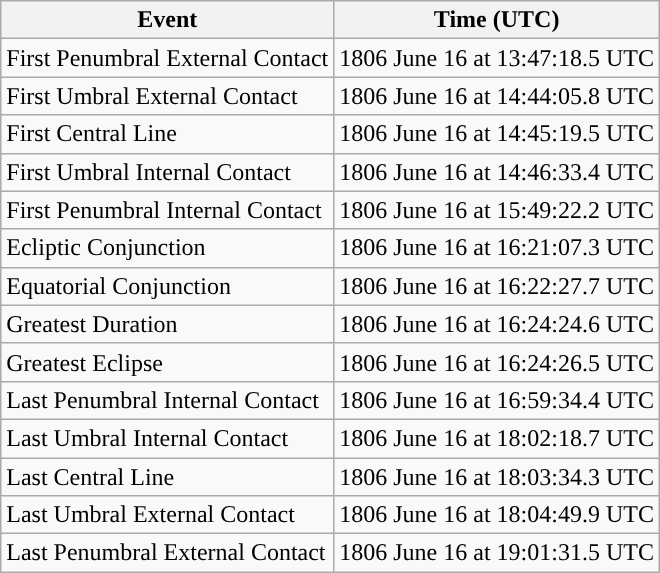<table class="wikitable">
<tr>
<th>Event</th>
<th>Time (UTC)</th>
</tr>
<tr>
<td>First Penumbral External Contact</td>
<td>1806 June 16 at 13:47:18.5 UTC</td>
</tr>
<tr>
<td>First Umbral External Contact</td>
<td>1806 June 16 at 14:44:05.8 UTC</td>
</tr>
<tr>
<td>First Central Line</td>
<td>1806 June 16 at 14:45:19.5 UTC</td>
</tr>
<tr>
<td>First Umbral Internal Contact</td>
<td>1806 June 16 at 14:46:33.4 UTC</td>
</tr>
<tr>
<td>First Penumbral Internal Contact</td>
<td>1806 June 16 at 15:49:22.2 UTC</td>
</tr>
<tr>
<td>Ecliptic Conjunction</td>
<td>1806 June 16 at 16:21:07.3 UTC</td>
</tr>
<tr>
<td>Equatorial Conjunction</td>
<td>1806 June 16 at 16:22:27.7 UTC</td>
</tr>
<tr>
<td>Greatest Duration</td>
<td>1806 June 16 at 16:24:24.6 UTC</td>
</tr>
<tr>
<td>Greatest Eclipse</td>
<td>1806 June 16 at 16:24:26.5 UTC</td>
</tr>
<tr>
<td>Last Penumbral Internal Contact</td>
<td>1806 June 16 at 16:59:34.4 UTC</td>
</tr>
<tr>
<td>Last Umbral Internal Contact</td>
<td>1806 June 16 at 18:02:18.7 UTC</td>
</tr>
<tr>
<td>Last Central Line</td>
<td>1806 June 16 at 18:03:34.3 UTC</td>
</tr>
<tr>
<td>Last Umbral External Contact</td>
<td>1806 June 16 at 18:04:49.9 UTC</td>
</tr>
<tr>
<td>Last Penumbral External Contact</td>
<td>1806 June 16 at 19:01:31.5 UTC</td>
</tr>
</table>
